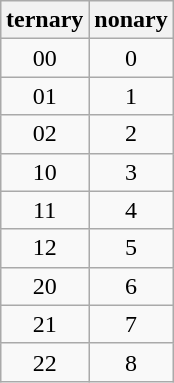<table class="wikitable" style="float:right; text-align:center">
<tr>
<th>ternary</th>
<th>nonary</th>
</tr>
<tr>
<td>00</td>
<td>0</td>
</tr>
<tr>
<td>01</td>
<td>1</td>
</tr>
<tr>
<td>02</td>
<td>2</td>
</tr>
<tr>
<td>10</td>
<td>3</td>
</tr>
<tr>
<td>11</td>
<td>4</td>
</tr>
<tr>
<td>12</td>
<td>5</td>
</tr>
<tr>
<td>20</td>
<td>6</td>
</tr>
<tr>
<td>21</td>
<td>7</td>
</tr>
<tr>
<td>22</td>
<td>8</td>
</tr>
</table>
